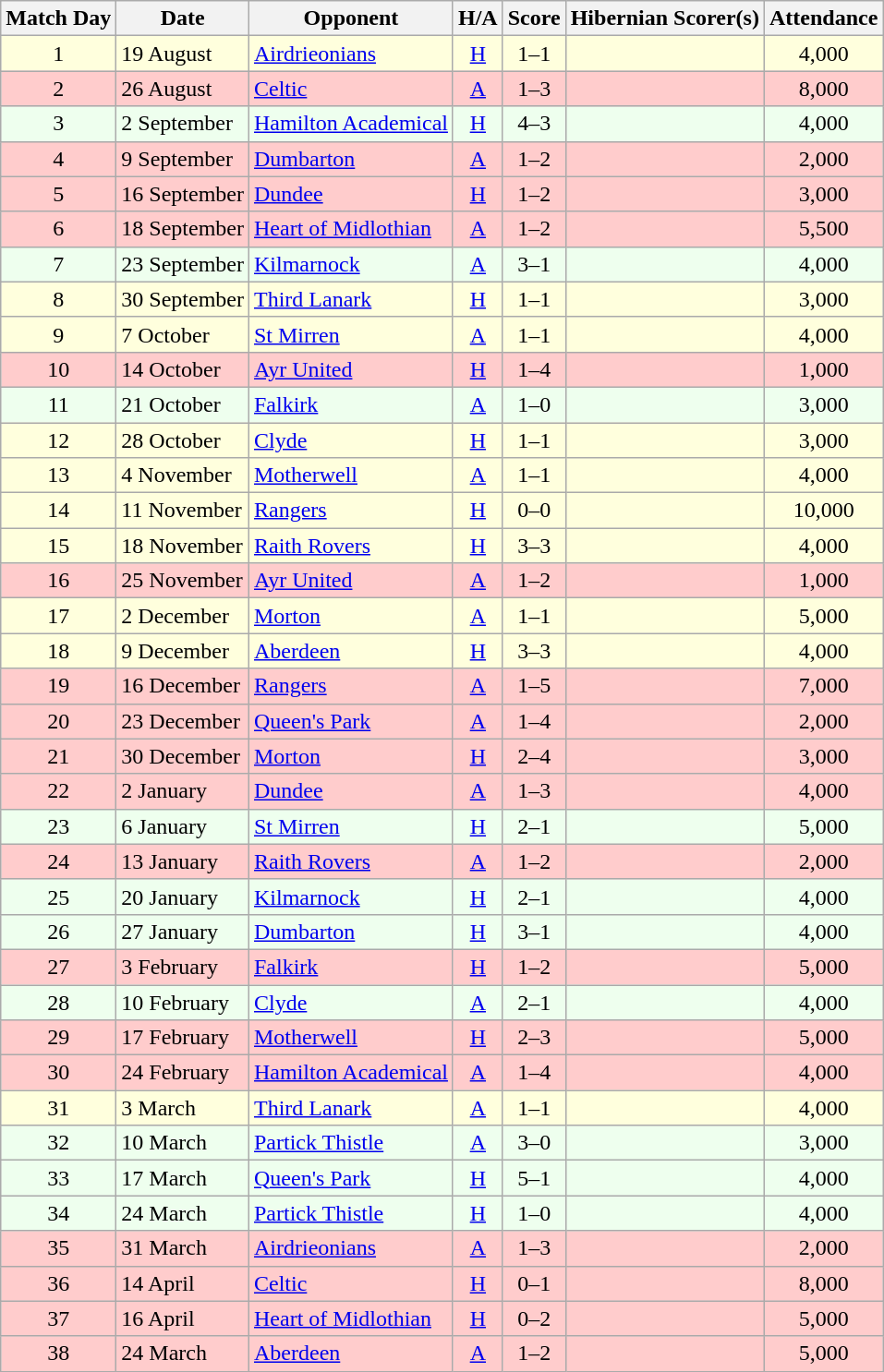<table class="wikitable" style="text-align:center">
<tr>
<th>Match Day</th>
<th>Date</th>
<th>Opponent</th>
<th>H/A</th>
<th>Score</th>
<th>Hibernian Scorer(s)</th>
<th>Attendance</th>
</tr>
<tr bgcolor=#FFFFDD>
<td>1</td>
<td align=left>19 August</td>
<td align=left><a href='#'>Airdrieonians</a></td>
<td><a href='#'>H</a></td>
<td>1–1</td>
<td align=left></td>
<td>4,000</td>
</tr>
<tr bgcolor=#FFCCCC>
<td>2</td>
<td align=left>26 August</td>
<td align=left><a href='#'>Celtic</a></td>
<td><a href='#'>A</a></td>
<td>1–3</td>
<td align=left></td>
<td>8,000</td>
</tr>
<tr bgcolor=#EEFFEE>
<td>3</td>
<td align=left>2 September</td>
<td align=left><a href='#'>Hamilton Academical</a></td>
<td><a href='#'>H</a></td>
<td>4–3</td>
<td align=left></td>
<td>4,000</td>
</tr>
<tr bgcolor=#FFCCCC>
<td>4</td>
<td align=left>9 September</td>
<td align=left><a href='#'>Dumbarton</a></td>
<td><a href='#'>A</a></td>
<td>1–2</td>
<td align=left></td>
<td>2,000</td>
</tr>
<tr bgcolor=#FFCCCC>
<td>5</td>
<td align=left>16 September</td>
<td align=left><a href='#'>Dundee</a></td>
<td><a href='#'>H</a></td>
<td>1–2</td>
<td align=left></td>
<td>3,000</td>
</tr>
<tr bgcolor=#FFCCCC>
<td>6</td>
<td align=left>18 September</td>
<td align=left><a href='#'>Heart of Midlothian</a></td>
<td><a href='#'>A</a></td>
<td>1–2</td>
<td align=left></td>
<td>5,500</td>
</tr>
<tr bgcolor=#EEFFEE>
<td>7</td>
<td align=left>23 September</td>
<td align=left><a href='#'>Kilmarnock</a></td>
<td><a href='#'>A</a></td>
<td>3–1</td>
<td align=left></td>
<td>4,000</td>
</tr>
<tr bgcolor=#FFFFDD>
<td>8</td>
<td align=left>30 September</td>
<td align=left><a href='#'>Third Lanark</a></td>
<td><a href='#'>H</a></td>
<td>1–1</td>
<td align=left></td>
<td>3,000</td>
</tr>
<tr bgcolor=#FFFFDD>
<td>9</td>
<td align=left>7 October</td>
<td align=left><a href='#'>St Mirren</a></td>
<td><a href='#'>A</a></td>
<td>1–1</td>
<td align=left></td>
<td>4,000</td>
</tr>
<tr bgcolor=#FFCCCC>
<td>10</td>
<td align=left>14 October</td>
<td align=left><a href='#'>Ayr United</a></td>
<td><a href='#'>H</a></td>
<td>1–4</td>
<td align=left></td>
<td>1,000</td>
</tr>
<tr bgcolor=#EEFFEE>
<td>11</td>
<td align=left>21 October</td>
<td align=left><a href='#'>Falkirk</a></td>
<td><a href='#'>A</a></td>
<td>1–0</td>
<td align=left></td>
<td>3,000</td>
</tr>
<tr bgcolor=#FFFFDD>
<td>12</td>
<td align=left>28 October</td>
<td align=left><a href='#'>Clyde</a></td>
<td><a href='#'>H</a></td>
<td>1–1</td>
<td align=left></td>
<td>3,000</td>
</tr>
<tr bgcolor=#FFFFDD>
<td>13</td>
<td align=left>4 November</td>
<td align=left><a href='#'>Motherwell</a></td>
<td><a href='#'>A</a></td>
<td>1–1</td>
<td align=left></td>
<td>4,000</td>
</tr>
<tr bgcolor=#FFFFDD>
<td>14</td>
<td align=left>11 November</td>
<td align=left><a href='#'>Rangers</a></td>
<td><a href='#'>H</a></td>
<td>0–0</td>
<td align=left></td>
<td>10,000</td>
</tr>
<tr bgcolor=#FFFFDD>
<td>15</td>
<td align=left>18 November</td>
<td align=left><a href='#'>Raith Rovers</a></td>
<td><a href='#'>H</a></td>
<td>3–3</td>
<td align=left></td>
<td>4,000</td>
</tr>
<tr bgcolor=#FFCCCC>
<td>16</td>
<td align=left>25 November</td>
<td align=left><a href='#'>Ayr United</a></td>
<td><a href='#'>A</a></td>
<td>1–2</td>
<td align=left></td>
<td>1,000</td>
</tr>
<tr bgcolor=#FFFFDD>
<td>17</td>
<td align=left>2 December</td>
<td align=left><a href='#'>Morton</a></td>
<td><a href='#'>A</a></td>
<td>1–1</td>
<td align=left></td>
<td>5,000</td>
</tr>
<tr bgcolor=#FFFFDD>
<td>18</td>
<td align=left>9 December</td>
<td align=left><a href='#'>Aberdeen</a></td>
<td><a href='#'>H</a></td>
<td>3–3</td>
<td align=left></td>
<td>4,000</td>
</tr>
<tr bgcolor=#FFCCCC>
<td>19</td>
<td align=left>16 December</td>
<td align=left><a href='#'>Rangers</a></td>
<td><a href='#'>A</a></td>
<td>1–5</td>
<td align=left></td>
<td>7,000</td>
</tr>
<tr bgcolor=#FFCCCC>
<td>20</td>
<td align=left>23 December</td>
<td align=left><a href='#'>Queen's Park</a></td>
<td><a href='#'>A</a></td>
<td>1–4</td>
<td align=left></td>
<td>2,000</td>
</tr>
<tr bgcolor=#FFCCCC>
<td>21</td>
<td align=left>30 December</td>
<td align=left><a href='#'>Morton</a></td>
<td><a href='#'>H</a></td>
<td>2–4</td>
<td align=left></td>
<td>3,000</td>
</tr>
<tr bgcolor=#FFCCCC>
<td>22</td>
<td align=left>2 January</td>
<td align=left><a href='#'>Dundee</a></td>
<td><a href='#'>A</a></td>
<td>1–3</td>
<td align=left></td>
<td>4,000</td>
</tr>
<tr bgcolor=#EEFFEE>
<td>23</td>
<td align=left>6 January</td>
<td align=left><a href='#'>St Mirren</a></td>
<td><a href='#'>H</a></td>
<td>2–1</td>
<td align=left></td>
<td>5,000</td>
</tr>
<tr bgcolor=#FFCCCC>
<td>24</td>
<td align=left>13 January</td>
<td align=left><a href='#'>Raith Rovers</a></td>
<td><a href='#'>A</a></td>
<td>1–2</td>
<td align=left></td>
<td>2,000</td>
</tr>
<tr bgcolor=#EEFFEE>
<td>25</td>
<td align=left>20 January</td>
<td align=left><a href='#'>Kilmarnock</a></td>
<td><a href='#'>H</a></td>
<td>2–1</td>
<td align=left></td>
<td>4,000</td>
</tr>
<tr bgcolor=#EEFFEE>
<td>26</td>
<td align=left>27 January</td>
<td align=left><a href='#'>Dumbarton</a></td>
<td><a href='#'>H</a></td>
<td>3–1</td>
<td align=left></td>
<td>4,000</td>
</tr>
<tr bgcolor=#FFCCCC>
<td>27</td>
<td align=left>3 February</td>
<td align=left><a href='#'>Falkirk</a></td>
<td><a href='#'>H</a></td>
<td>1–2</td>
<td align=left></td>
<td>5,000</td>
</tr>
<tr bgcolor=#EEFFEE>
<td>28</td>
<td align=left>10 February</td>
<td align=left><a href='#'>Clyde</a></td>
<td><a href='#'>A</a></td>
<td>2–1</td>
<td align=left></td>
<td>4,000</td>
</tr>
<tr bgcolor=#FFCCCC>
<td>29</td>
<td align=left>17 February</td>
<td align=left><a href='#'>Motherwell</a></td>
<td><a href='#'>H</a></td>
<td>2–3</td>
<td align=left></td>
<td>5,000</td>
</tr>
<tr bgcolor=#FFCCCC>
<td>30</td>
<td align=left>24 February</td>
<td align=left><a href='#'>Hamilton Academical</a></td>
<td><a href='#'>A</a></td>
<td>1–4</td>
<td align=left></td>
<td>4,000</td>
</tr>
<tr bgcolor=#FFFFDD>
<td>31</td>
<td align=left>3 March</td>
<td align=left><a href='#'>Third Lanark</a></td>
<td><a href='#'>A</a></td>
<td>1–1</td>
<td align=left></td>
<td>4,000</td>
</tr>
<tr bgcolor=#EEFFEE>
<td>32</td>
<td align=left>10 March</td>
<td align=left><a href='#'>Partick Thistle</a></td>
<td><a href='#'>A</a></td>
<td>3–0</td>
<td align=left></td>
<td>3,000</td>
</tr>
<tr bgcolor=#EEFFEE>
<td>33</td>
<td align=left>17 March</td>
<td align=left><a href='#'>Queen's Park</a></td>
<td><a href='#'>H</a></td>
<td>5–1</td>
<td align=left></td>
<td>4,000</td>
</tr>
<tr bgcolor=#EEFFEE>
<td>34</td>
<td align=left>24 March</td>
<td align=left><a href='#'>Partick Thistle</a></td>
<td><a href='#'>H</a></td>
<td>1–0</td>
<td align=left></td>
<td>4,000</td>
</tr>
<tr bgcolor=#FFCCCC>
<td>35</td>
<td align=left>31 March</td>
<td align=left><a href='#'>Airdrieonians</a></td>
<td><a href='#'>A</a></td>
<td>1–3</td>
<td align=left></td>
<td>2,000</td>
</tr>
<tr bgcolor=#FFCCCC>
<td>36</td>
<td align=left>14 April</td>
<td align=left><a href='#'>Celtic</a></td>
<td><a href='#'>H</a></td>
<td>0–1</td>
<td align=left></td>
<td>8,000</td>
</tr>
<tr bgcolor=#FFCCCC>
<td>37</td>
<td align=left>16 April</td>
<td align=left><a href='#'>Heart of Midlothian</a></td>
<td><a href='#'>H</a></td>
<td>0–2</td>
<td align=left></td>
<td>5,000</td>
</tr>
<tr bgcolor=#FFCCCC>
<td>38</td>
<td align=left>24 March</td>
<td align=left><a href='#'>Aberdeen</a></td>
<td><a href='#'>A</a></td>
<td>1–2</td>
<td align=left></td>
<td>5,000</td>
</tr>
</table>
